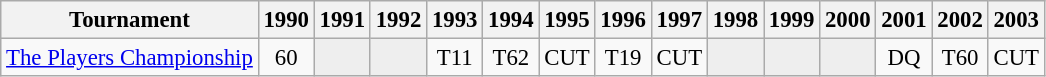<table class="wikitable" style="font-size:95%;text-align:center;">
<tr>
<th>Tournament</th>
<th>1990</th>
<th>1991</th>
<th>1992</th>
<th>1993</th>
<th>1994</th>
<th>1995</th>
<th>1996</th>
<th>1997</th>
<th>1998</th>
<th>1999</th>
<th>2000</th>
<th>2001</th>
<th>2002</th>
<th>2003</th>
</tr>
<tr>
<td align=left><a href='#'>The Players Championship</a></td>
<td>60</td>
<td style="background:#eeeeee;"></td>
<td style="background:#eeeeee;"></td>
<td>T11</td>
<td>T62</td>
<td>CUT</td>
<td>T19</td>
<td>CUT</td>
<td style="background:#eeeeee;"></td>
<td style="background:#eeeeee;"></td>
<td style="background:#eeeeee;"></td>
<td>DQ</td>
<td>T60</td>
<td>CUT</td>
</tr>
</table>
